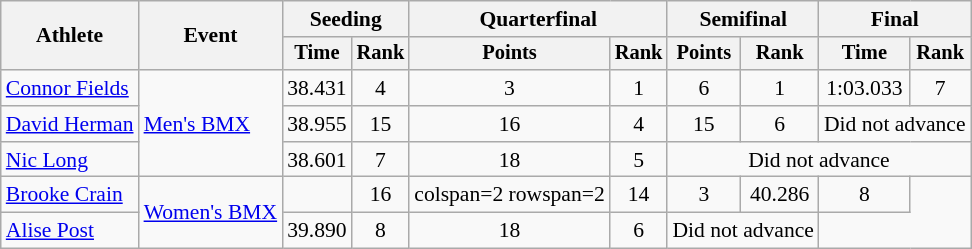<table class=wikitable style=font-size:90%;text-align:center>
<tr>
<th rowspan=2>Athlete</th>
<th rowspan=2>Event</th>
<th colspan=2>Seeding</th>
<th colspan=2>Quarterfinal</th>
<th colspan=2>Semifinal</th>
<th colspan=2>Final</th>
</tr>
<tr style=font-size:95%>
<th>Time</th>
<th>Rank</th>
<th>Points</th>
<th>Rank</th>
<th>Points</th>
<th>Rank</th>
<th>Time</th>
<th>Rank</th>
</tr>
<tr>
<td align=left><a href='#'>Connor Fields</a></td>
<td align=left rowspan=3><a href='#'>Men's BMX</a></td>
<td>38.431</td>
<td>4</td>
<td>3</td>
<td>1 </td>
<td>6</td>
<td>1 </td>
<td>1:03.033</td>
<td>7</td>
</tr>
<tr>
<td align=left><a href='#'>David Herman</a></td>
<td>38.955</td>
<td>15</td>
<td>16</td>
<td>4 </td>
<td>15</td>
<td>6</td>
<td colspan=2>Did not advance</td>
</tr>
<tr>
<td align=left><a href='#'>Nic Long</a></td>
<td>38.601</td>
<td>7</td>
<td>18</td>
<td>5</td>
<td colspan=4>Did not advance</td>
</tr>
<tr>
<td align=left><a href='#'>Brooke Crain</a></td>
<td align=left rowspan=2><a href='#'>Women's BMX</a></td>
<td></td>
<td>16</td>
<td>colspan=2 rowspan=2 </td>
<td>14</td>
<td>3 </td>
<td>40.286</td>
<td>8</td>
</tr>
<tr>
<td align=left><a href='#'>Alise Post</a></td>
<td>39.890</td>
<td>8</td>
<td>18</td>
<td>6</td>
<td colspan=2>Did not advance</td>
</tr>
</table>
